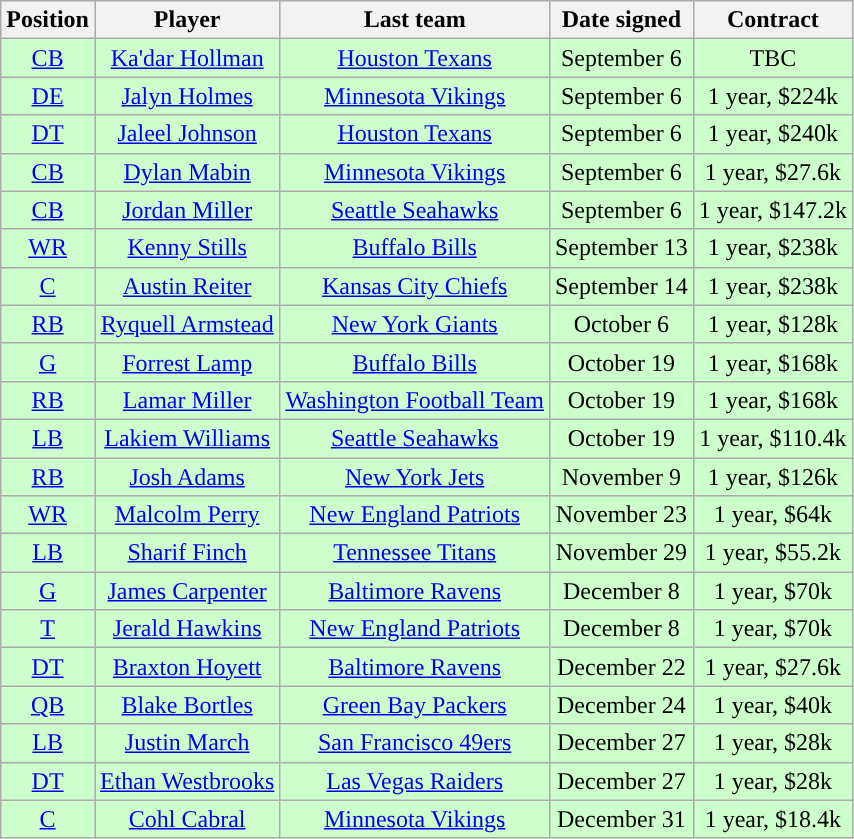<table class="wikitable" style="text-align:center">
<tr>
<th>Position</th>
<th>Player</th>
<th>Last team</th>
<th>Date signed</th>
<th>Contract</th>
</tr>
<tr style="background:#cfc">
<td><a href='#'>CB</a></td>
<td><a href='#'>Ka'dar Hollman</a></td>
<td><a href='#'>Houston Texans</a></td>
<td>September 6</td>
<td>TBC</td>
</tr>
<tr style="background:#cfc">
<td><a href='#'>DE</a></td>
<td><a href='#'>Jalyn Holmes</a></td>
<td><a href='#'>Minnesota Vikings</a></td>
<td>September 6</td>
<td>1 year, $224k</td>
</tr>
<tr style="background:#cfc">
<td><a href='#'>DT</a></td>
<td><a href='#'>Jaleel Johnson</a></td>
<td><a href='#'>Houston Texans</a></td>
<td>September 6</td>
<td>1 year, $240k</td>
</tr>
<tr style="background:#cfc">
<td><a href='#'>CB</a></td>
<td><a href='#'>Dylan Mabin</a></td>
<td><a href='#'>Minnesota Vikings</a></td>
<td>September 6</td>
<td>1 year, $27.6k</td>
</tr>
<tr style="background:#cfc">
<td><a href='#'>CB</a></td>
<td><a href='#'>Jordan Miller</a></td>
<td><a href='#'>Seattle Seahawks</a></td>
<td>September 6</td>
<td>1 year, $147.2k</td>
</tr>
<tr style="background:#cfc">
<td><a href='#'>WR</a></td>
<td><a href='#'>Kenny Stills</a></td>
<td><a href='#'>Buffalo Bills</a></td>
<td>September 13</td>
<td>1 year, $238k</td>
</tr>
<tr style="background:#cfc">
<td><a href='#'>C</a></td>
<td><a href='#'>Austin Reiter</a></td>
<td><a href='#'>Kansas City Chiefs</a></td>
<td>September 14</td>
<td>1 year, $238k</td>
</tr>
<tr style="background:#cfc">
<td><a href='#'>RB</a></td>
<td><a href='#'>Ryquell Armstead</a></td>
<td><a href='#'>New York Giants</a></td>
<td>October 6</td>
<td>1 year, $128k</td>
</tr>
<tr style="background:#cfc">
<td><a href='#'>G</a></td>
<td><a href='#'>Forrest Lamp</a></td>
<td><a href='#'>Buffalo Bills</a></td>
<td>October 19</td>
<td>1 year, $168k</td>
</tr>
<tr style="background:#cfc">
<td><a href='#'>RB</a></td>
<td><a href='#'>Lamar Miller</a></td>
<td><a href='#'>Washington Football Team</a></td>
<td>October 19</td>
<td>1 year, $168k</td>
</tr>
<tr style="background:#cfc">
<td><a href='#'>LB</a></td>
<td><a href='#'>Lakiem Williams</a></td>
<td><a href='#'>Seattle Seahawks</a></td>
<td>October 19</td>
<td>1 year, $110.4k</td>
</tr>
<tr style="background:#cfc">
<td><a href='#'>RB</a></td>
<td><a href='#'>Josh Adams</a></td>
<td><a href='#'>New York Jets</a></td>
<td>November 9</td>
<td>1 year, $126k</td>
</tr>
<tr style="background:#cfc">
<td><a href='#'>WR</a></td>
<td><a href='#'>Malcolm Perry</a></td>
<td><a href='#'>New England Patriots</a></td>
<td>November 23</td>
<td>1 year, $64k</td>
</tr>
<tr style="background:#cfc">
<td><a href='#'>LB</a></td>
<td><a href='#'>Sharif Finch</a></td>
<td><a href='#'>Tennessee Titans</a></td>
<td>November 29</td>
<td>1 year, $55.2k</td>
</tr>
<tr style="background:#cfc">
<td><a href='#'>G</a></td>
<td><a href='#'>James Carpenter</a></td>
<td><a href='#'>Baltimore Ravens</a></td>
<td>December 8</td>
<td>1 year, $70k</td>
</tr>
<tr style="background:#cfc">
<td><a href='#'>T</a></td>
<td><a href='#'>Jerald Hawkins</a></td>
<td><a href='#'>New England Patriots</a></td>
<td>December 8</td>
<td>1 year, $70k</td>
</tr>
<tr style="background:#cfc">
<td><a href='#'>DT</a></td>
<td><a href='#'>Braxton Hoyett</a></td>
<td><a href='#'>Baltimore Ravens</a></td>
<td>December 22</td>
<td>1 year, $27.6k</td>
</tr>
<tr style="background:#cfc">
<td><a href='#'>QB</a></td>
<td><a href='#'>Blake Bortles</a></td>
<td><a href='#'>Green Bay Packers</a></td>
<td>December 24</td>
<td>1 year, $40k</td>
</tr>
<tr style="background:#cfc">
<td><a href='#'>LB</a></td>
<td><a href='#'>Justin March</a></td>
<td><a href='#'>San Francisco 49ers</a></td>
<td>December 27</td>
<td>1 year, $28k</td>
</tr>
<tr style="background:#cfc">
<td><a href='#'>DT</a></td>
<td><a href='#'>Ethan Westbrooks</a></td>
<td><a href='#'>Las Vegas Raiders</a></td>
<td>December 27</td>
<td>1 year, $28k</td>
</tr>
<tr style="background:#cfc">
<td><a href='#'>C</a></td>
<td><a href='#'>Cohl Cabral</a></td>
<td><a href='#'>Minnesota Vikings</a></td>
<td>December 31</td>
<td>1 year, $18.4k</td>
</tr>
</table>
